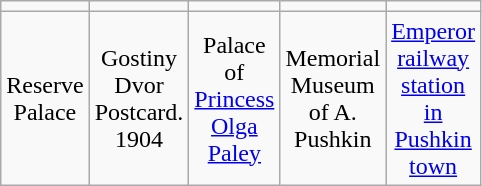<table Class = "wikitable" style = "text-align: center">
<tr>
<td style="width:25px;"></td>
<td style="width:25px;"></td>
<td style="width:25px;"></td>
<td style="width:25px;"></td>
<td style="width:25px;"></td>
</tr>
<tr>
<td>Reserve Palace</td>
<td>Gostiny Dvor <br> Postcard. 1904</td>
<td>Palace of <a href='#'>Princess Olga Paley</a></td>
<td>Memorial Museum of A. Pushkin</td>
<td><a href='#'>Emperor railway station in Pushkin town</a></td>
</tr>
</table>
